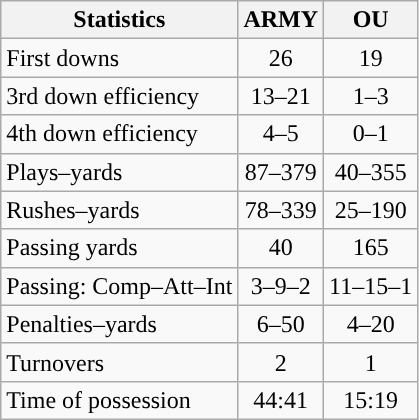<table class="wikitable">
<tr>
<th>Statistics</th>
<th>ARMY</th>
<th>OU</th>
</tr>
<tr>
<td>First downs</td>
<td align=center>26</td>
<td align=center>19</td>
</tr>
<tr>
<td>3rd down efficiency</td>
<td align=center>13–21</td>
<td align=center>1–3</td>
</tr>
<tr>
<td>4th down efficiency</td>
<td align=center>4–5</td>
<td align=center>0–1</td>
</tr>
<tr>
<td>Plays–yards</td>
<td align=center>87–379</td>
<td align=center>40–355</td>
</tr>
<tr>
<td>Rushes–yards</td>
<td align=center>78–339</td>
<td align=center>25–190</td>
</tr>
<tr>
<td>Passing yards</td>
<td align=center>40</td>
<td align=center>165</td>
</tr>
<tr>
<td>Passing: Comp–Att–Int</td>
<td align=center>3–9–2</td>
<td align=center>11–15–1</td>
</tr>
<tr>
<td>Penalties–yards</td>
<td align=center>6–50</td>
<td align=center>4–20</td>
</tr>
<tr>
<td>Turnovers</td>
<td align=center>2</td>
<td align=center>1</td>
</tr>
<tr>
<td>Time of possession</td>
<td align=center>44:41</td>
<td align=center>15:19</td>
</tr>
</table>
